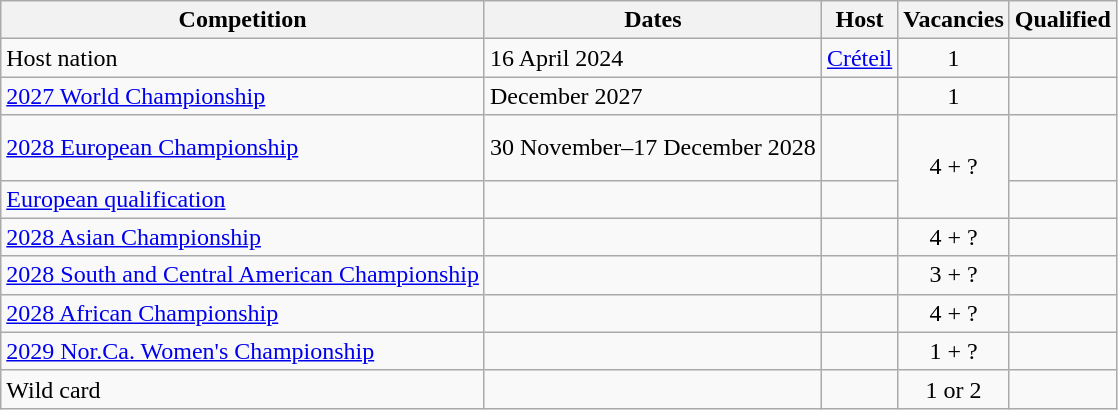<table class="wikitable">
<tr>
<th>Competition</th>
<th>Dates</th>
<th>Host</th>
<th>Vacancies</th>
<th>Qualified</th>
</tr>
<tr>
<td>Host nation</td>
<td>16 April 2024</td>
<td> <a href='#'>Créteil</a></td>
<td align="center">1</td>
<td></td>
</tr>
<tr>
<td><a href='#'>2027 World Championship</a></td>
<td>December 2027</td>
<td></td>
<td align="center">1</td>
<td></td>
</tr>
<tr>
<td><a href='#'>2028 European Championship</a></td>
<td>30 November–17 December 2028</td>
<td><br><br></td>
<td align="center" rowspan="2">4 + ?</td>
<td></td>
</tr>
<tr>
<td><a href='#'>European qualification</a></td>
<td></td>
<td></td>
<td></td>
</tr>
<tr>
<td><a href='#'>2028 Asian Championship</a></td>
<td></td>
<td></td>
<td align="center">4 + ?</td>
<td></td>
</tr>
<tr>
<td><a href='#'>2028 South and Central American Championship</a></td>
<td></td>
<td></td>
<td align="center">3 + ?</td>
<td></td>
</tr>
<tr>
<td><a href='#'>2028 African Championship</a></td>
<td></td>
<td></td>
<td align="center">4 + ?</td>
<td></td>
</tr>
<tr>
<td><a href='#'>2029 Nor.Ca. Women's Championship</a></td>
<td></td>
<td></td>
<td align="center">1 + ?</td>
<td></td>
</tr>
<tr>
<td>Wild card</td>
<td></td>
<td></td>
<td align="center">1 or 2</td>
<td></td>
</tr>
</table>
